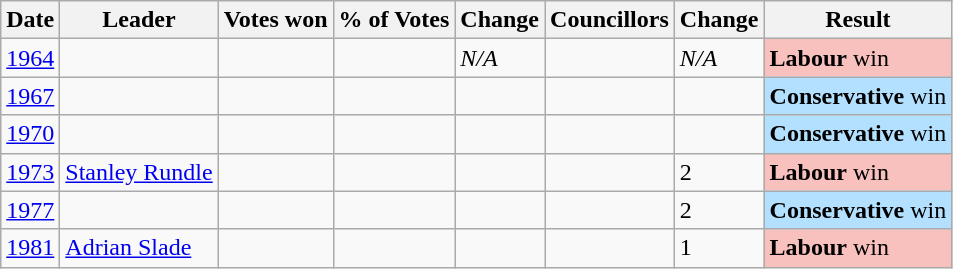<table class="wikitable sortable" style="text-align: left">
<tr>
<th>Date</th>
<th>Leader</th>
<th>Votes won</th>
<th>% of Votes</th>
<th>Change</th>
<th>Councillors</th>
<th>Change</th>
<th>Result</th>
</tr>
<tr>
<td><a href='#'>1964</a></td>
<td></td>
<td></td>
<td></td>
<td><em>N/A</em></td>
<td></td>
<td><em>N/A</em></td>
<td bgcolor="#F8C1BE"><strong>Labour</strong> win</td>
</tr>
<tr>
<td><a href='#'>1967</a></td>
<td></td>
<td></td>
<td></td>
<td></td>
<td></td>
<td></td>
<td bgcolor="#B3E0FF"><strong>Conservative</strong> win</td>
</tr>
<tr>
<td><a href='#'>1970</a></td>
<td></td>
<td></td>
<td></td>
<td></td>
<td></td>
<td></td>
<td bgcolor="#B3E0FF"><strong>Conservative</strong> win</td>
</tr>
<tr>
<td><a href='#'>1973</a></td>
<td><a href='#'>Stanley Rundle</a></td>
<td></td>
<td></td>
<td></td>
<td></td>
<td>2</td>
<td bgcolor="#F8C1BE"><strong>Labour</strong> win</td>
</tr>
<tr>
<td><a href='#'>1977</a></td>
<td></td>
<td></td>
<td></td>
<td></td>
<td></td>
<td>2</td>
<td bgcolor="#B3E0FF"><strong>Conservative</strong> win</td>
</tr>
<tr>
<td><a href='#'>1981</a></td>
<td><a href='#'>Adrian Slade</a></td>
<td></td>
<td></td>
<td></td>
<td></td>
<td>1</td>
<td bgcolor="#F8C1BE"><strong>Labour</strong> win</td>
</tr>
</table>
